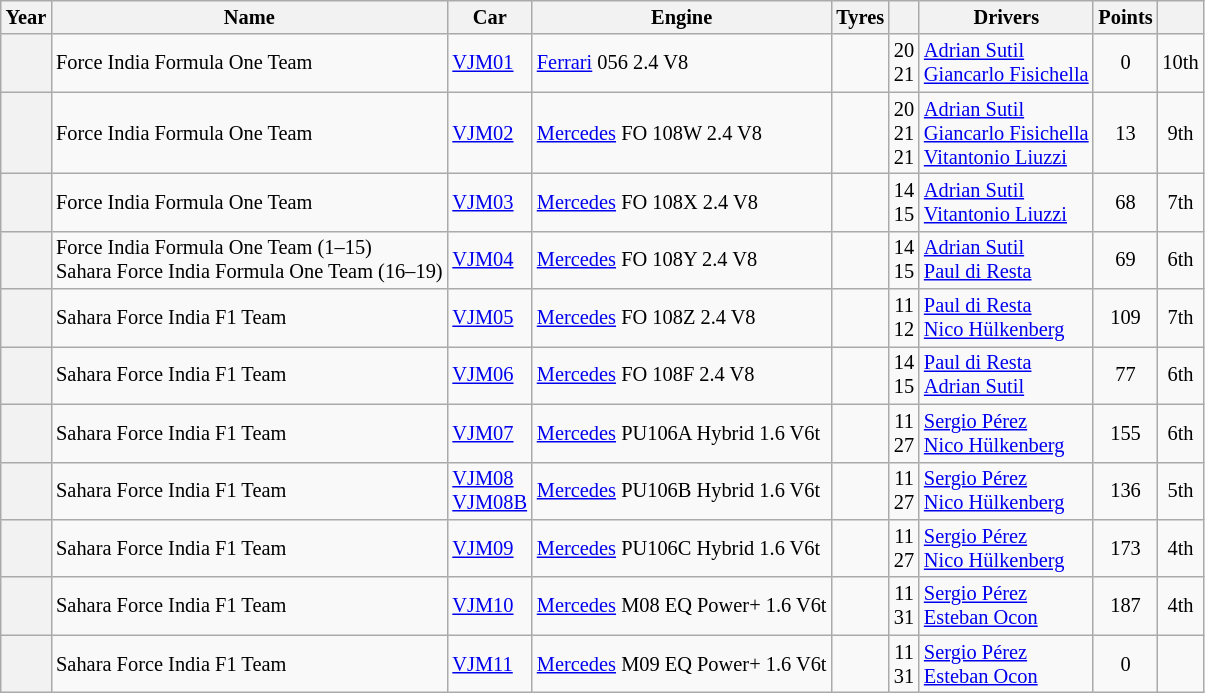<table class="wikitable" style="text-align:center; font-size:85%">
<tr>
<th>Year</th>
<th>Name</th>
<th>Car</th>
<th>Engine</th>
<th>Tyres</th>
<th></th>
<th>Drivers</th>
<th>Points</th>
<th></th>
</tr>
<tr>
<th></th>
<td align="left"> Force India Formula One Team</td>
<td align="left"><a href='#'>VJM01</a></td>
<td align="left"><a href='#'>Ferrari</a> 056 2.4 V8</td>
<td></td>
<td>20<br>21</td>
<td align="left"> <a href='#'>Adrian Sutil</a><br> <a href='#'>Giancarlo Fisichella</a></td>
<td>0</td>
<td>10th</td>
</tr>
<tr>
<th></th>
<td align="left"> Force India Formula One Team</td>
<td align="left"><a href='#'>VJM02</a></td>
<td align="left"><a href='#'>Mercedes</a> FO 108W 2.4 V8</td>
<td></td>
<td>20<br>21<br>21</td>
<td align="left"> <a href='#'>Adrian Sutil</a><br> <a href='#'>Giancarlo Fisichella</a><br> <a href='#'>Vitantonio Liuzzi</a></td>
<td>13</td>
<td>9th</td>
</tr>
<tr>
<th></th>
<td align="left"> Force India Formula One Team</td>
<td align="left"><a href='#'>VJM03</a></td>
<td align="left"><a href='#'>Mercedes</a> FO 108X 2.4 V8</td>
<td></td>
<td>14<br>15</td>
<td align="left"> <a href='#'>Adrian Sutil</a><br> <a href='#'>Vitantonio Liuzzi</a></td>
<td>68</td>
<td>7th</td>
</tr>
<tr>
<th></th>
<td align="left"> Force India Formula One Team (1–15)<br> Sahara Force India Formula One Team (16–19)</td>
<td align="left"><a href='#'>VJM04</a></td>
<td align="left"><a href='#'>Mercedes</a> FO 108Y 2.4 V8</td>
<td></td>
<td>14<br>15</td>
<td align="left"> <a href='#'>Adrian Sutil</a><br> <a href='#'>Paul di Resta</a></td>
<td>69</td>
<td>6th</td>
</tr>
<tr>
<th></th>
<td align="left"> Sahara Force India F1 Team</td>
<td align="left"><a href='#'>VJM05</a></td>
<td align="left"><a href='#'>Mercedes</a> FO 108Z 2.4 V8</td>
<td></td>
<td>11<br>12</td>
<td align="left"> <a href='#'>Paul di Resta</a><br> <a href='#'>Nico Hülkenberg</a></td>
<td>109</td>
<td>7th</td>
</tr>
<tr>
<th></th>
<td align="left"> Sahara Force India F1 Team</td>
<td align="left"><a href='#'>VJM06</a></td>
<td align="left"><a href='#'>Mercedes</a> FO 108F 2.4 V8</td>
<td></td>
<td>14<br>15</td>
<td align="left"> <a href='#'>Paul di Resta</a><br> <a href='#'>Adrian Sutil</a></td>
<td>77</td>
<td>6th</td>
</tr>
<tr>
<th></th>
<td align="left"> Sahara Force India F1 Team</td>
<td align="left"><a href='#'>VJM07</a></td>
<td align="left"><a href='#'>Mercedes</a> PU106A Hybrid 1.6 V6t</td>
<td></td>
<td>11<br>27</td>
<td align="left"> <a href='#'>Sergio Pérez</a><br> <a href='#'>Nico Hülkenberg</a></td>
<td>155</td>
<td>6th</td>
</tr>
<tr>
<th></th>
<td align="left"> Sahara Force India F1 Team</td>
<td align="left"><a href='#'>VJM08</a><br><a href='#'>VJM08B</a></td>
<td align="left"><a href='#'>Mercedes</a> PU106B Hybrid 1.6 V6t</td>
<td></td>
<td>11<br>27</td>
<td align="left"> <a href='#'>Sergio Pérez</a><br> <a href='#'>Nico Hülkenberg</a></td>
<td>136</td>
<td>5th</td>
</tr>
<tr>
<th></th>
<td align="left"> Sahara Force India F1 Team</td>
<td align="left"><a href='#'>VJM09</a></td>
<td align="left"><a href='#'>Mercedes</a> PU106C Hybrid 1.6 V6t</td>
<td></td>
<td>11<br>27</td>
<td align="left"> <a href='#'>Sergio Pérez</a><br> <a href='#'>Nico Hülkenberg</a></td>
<td>173</td>
<td>4th</td>
</tr>
<tr>
<th></th>
<td align="left"> Sahara Force India F1 Team</td>
<td align="left"><a href='#'>VJM10</a></td>
<td align="left"><a href='#'>Mercedes</a> M08 EQ Power+ 1.6 V6t</td>
<td></td>
<td>11<br>31</td>
<td align="left"> <a href='#'>Sergio Pérez</a><br> <a href='#'>Esteban Ocon</a></td>
<td>187</td>
<td>4th</td>
</tr>
<tr>
<th></th>
<td align="left"> Sahara Force India F1 Team</td>
<td align="left"><a href='#'>VJM11</a></td>
<td align="left"><a href='#'>Mercedes</a> M09 EQ Power+ 1.6 V6t</td>
<td></td>
<td>11<br>31</td>
<td align="left"> <a href='#'>Sergio Pérez</a><br> <a href='#'>Esteban Ocon</a></td>
<td>0</td>
<td></td>
</tr>
</table>
